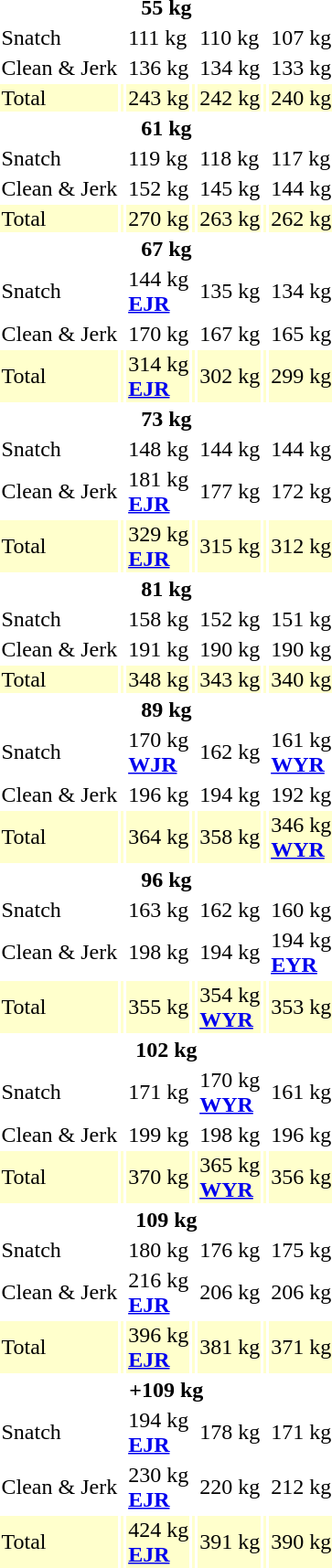<table>
<tr>
<th colspan=7>55 kg</th>
</tr>
<tr>
<td>Snatch</td>
<td></td>
<td>111 kg</td>
<td></td>
<td>110 kg</td>
<td></td>
<td>107 kg</td>
</tr>
<tr>
<td>Clean & Jerk</td>
<td></td>
<td>136 kg</td>
<td></td>
<td>134 kg</td>
<td></td>
<td>133 kg</td>
</tr>
<tr bgcolor=ffffcc>
<td>Total</td>
<td></td>
<td>243 kg</td>
<td></td>
<td>242 kg</td>
<td></td>
<td>240 kg</td>
</tr>
<tr>
<th colspan=7>61 kg</th>
</tr>
<tr>
<td>Snatch</td>
<td></td>
<td>119 kg</td>
<td></td>
<td>118 kg</td>
<td></td>
<td>117 kg</td>
</tr>
<tr>
<td>Clean & Jerk</td>
<td></td>
<td>152 kg</td>
<td></td>
<td>145 kg</td>
<td></td>
<td>144 kg</td>
</tr>
<tr bgcolor=ffffcc>
<td>Total</td>
<td></td>
<td>270 kg</td>
<td></td>
<td>263 kg</td>
<td></td>
<td>262 kg</td>
</tr>
<tr>
<th colspan=7>67 kg</th>
</tr>
<tr>
<td>Snatch</td>
<td></td>
<td>144 kg<br><strong><a href='#'>EJR</a></strong></td>
<td></td>
<td>135 kg</td>
<td></td>
<td>134 kg</td>
</tr>
<tr>
<td>Clean & Jerk</td>
<td></td>
<td>170 kg</td>
<td></td>
<td>167 kg</td>
<td></td>
<td>165 kg</td>
</tr>
<tr bgcolor=ffffcc>
<td>Total</td>
<td></td>
<td>314 kg<br><strong><a href='#'>EJR</a></strong></td>
<td></td>
<td>302 kg</td>
<td></td>
<td>299 kg</td>
</tr>
<tr>
<th colspan=7>73 kg</th>
</tr>
<tr>
<td>Snatch</td>
<td></td>
<td>148 kg</td>
<td></td>
<td>144 kg</td>
<td></td>
<td>144 kg</td>
</tr>
<tr>
<td>Clean & Jerk</td>
<td></td>
<td>181 kg<br><strong><a href='#'>EJR</a></strong></td>
<td></td>
<td>177 kg</td>
<td></td>
<td>172 kg</td>
</tr>
<tr bgcolor=ffffcc>
<td>Total</td>
<td></td>
<td>329 kg<br><strong><a href='#'>EJR</a></strong></td>
<td></td>
<td>315 kg</td>
<td></td>
<td>312 kg</td>
</tr>
<tr>
<th colspan=7>81 kg</th>
</tr>
<tr>
<td>Snatch</td>
<td></td>
<td>158 kg</td>
<td></td>
<td>152 kg</td>
<td></td>
<td>151 kg</td>
</tr>
<tr>
<td>Clean & Jerk</td>
<td></td>
<td>191 kg</td>
<td></td>
<td>190 kg</td>
<td></td>
<td>190 kg</td>
</tr>
<tr bgcolor=ffffcc>
<td>Total</td>
<td></td>
<td>348 kg</td>
<td></td>
<td>343 kg</td>
<td></td>
<td>340 kg</td>
</tr>
<tr>
<th colspan=7>89 kg</th>
</tr>
<tr>
<td>Snatch</td>
<td></td>
<td>170 kg<br><strong><a href='#'>WJR</a></strong></td>
<td></td>
<td>162 kg</td>
<td></td>
<td>161 kg<br><strong><a href='#'>WYR</a></strong></td>
</tr>
<tr>
<td>Clean & Jerk</td>
<td></td>
<td>196 kg</td>
<td></td>
<td>194 kg</td>
<td></td>
<td>192 kg</td>
</tr>
<tr bgcolor=ffffcc>
<td>Total</td>
<td></td>
<td>364 kg</td>
<td></td>
<td>358 kg</td>
<td></td>
<td>346 kg<br><strong><a href='#'>WYR</a></strong></td>
</tr>
<tr>
<th colspan=7>96 kg</th>
</tr>
<tr>
<td>Snatch</td>
<td></td>
<td>163 kg</td>
<td></td>
<td>162 kg</td>
<td></td>
<td>160 kg</td>
</tr>
<tr>
<td>Clean & Jerk</td>
<td></td>
<td>198 kg</td>
<td></td>
<td>194 kg</td>
<td></td>
<td>194 kg<br><strong><a href='#'>EYR</a></strong></td>
</tr>
<tr bgcolor=ffffcc>
<td>Total</td>
<td></td>
<td>355 kg</td>
<td></td>
<td>354 kg<br><strong><a href='#'>WYR</a></strong></td>
<td></td>
<td>353 kg</td>
</tr>
<tr>
<th colspan=7>102 kg</th>
</tr>
<tr>
<td>Snatch</td>
<td></td>
<td>171 kg</td>
<td></td>
<td>170 kg<br><strong><a href='#'>WYR</a></strong></td>
<td></td>
<td>161 kg</td>
</tr>
<tr>
<td>Clean & Jerk</td>
<td></td>
<td>199 kg</td>
<td></td>
<td>198 kg</td>
<td></td>
<td>196 kg</td>
</tr>
<tr bgcolor=ffffcc>
<td>Total</td>
<td></td>
<td>370 kg</td>
<td></td>
<td>365 kg<br><strong><a href='#'>WYR</a></strong></td>
<td></td>
<td>356 kg</td>
</tr>
<tr>
<th colspan=7>109 kg</th>
</tr>
<tr>
<td>Snatch</td>
<td></td>
<td>180 kg</td>
<td></td>
<td>176 kg</td>
<td></td>
<td>175 kg</td>
</tr>
<tr>
<td>Clean & Jerk</td>
<td></td>
<td>216 kg<br><strong><a href='#'>EJR</a></strong></td>
<td></td>
<td>206 kg</td>
<td></td>
<td>206 kg</td>
</tr>
<tr bgcolor=ffffcc>
<td>Total</td>
<td></td>
<td>396 kg<br><strong><a href='#'>EJR</a></strong></td>
<td></td>
<td>381 kg</td>
<td></td>
<td>371 kg</td>
</tr>
<tr>
<th colspan=7>+109 kg</th>
</tr>
<tr>
<td>Snatch</td>
<td></td>
<td>194 kg<br><strong><a href='#'>EJR</a></strong></td>
<td></td>
<td>178 kg</td>
<td></td>
<td>171 kg</td>
</tr>
<tr>
<td>Clean & Jerk</td>
<td></td>
<td>230 kg<br><strong><a href='#'>EJR</a></strong></td>
<td></td>
<td>220 kg</td>
<td></td>
<td>212 kg</td>
</tr>
<tr bgcolor=ffffcc>
<td>Total</td>
<td></td>
<td>424 kg<br><strong><a href='#'>EJR</a></strong></td>
<td></td>
<td>391 kg</td>
<td></td>
<td>390 kg</td>
</tr>
</table>
